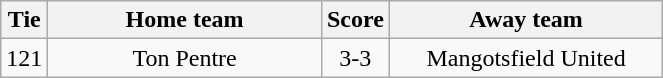<table class="wikitable" style="text-align:center;">
<tr>
<th width=20>Tie</th>
<th width=175>Home team</th>
<th width=20>Score</th>
<th width=175>Away team</th>
</tr>
<tr>
<td>121</td>
<td>Ton Pentre</td>
<td>3-3</td>
<td>Mangotsfield United</td>
</tr>
</table>
